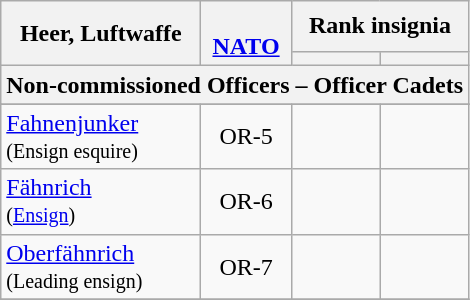<table class="wikitable">
<tr>
<th rowspan="2">Heer, Luftwaffe</th>
<th rowspan="2"><br><a href='#'>NATO</a></th>
<th colspan="4">Rank insignia</th>
</tr>
<tr>
<th></th>
<th></th>
</tr>
<tr>
<th colspan="10">Non-commissioned Officers – Officer Cadets</th>
</tr>
<tr>
</tr>
<tr>
<td><a href='#'>Fahnenjunker</a><br><small>(Ensign esquire)</small></td>
<td align="center">OR-5</td>
<td></td>
<td></td>
</tr>
<tr>
<td><a href='#'>Fähnrich</a><br><small>(<a href='#'>Ensign</a>)</small></td>
<td align="center">OR-6</td>
<td></td>
<td></td>
</tr>
<tr>
<td><a href='#'>Oberfähnrich</a><br><small>(Leading ensign)</small></td>
<td align="center">OR-7</td>
<td></td>
<td></td>
</tr>
<tr>
</tr>
</table>
